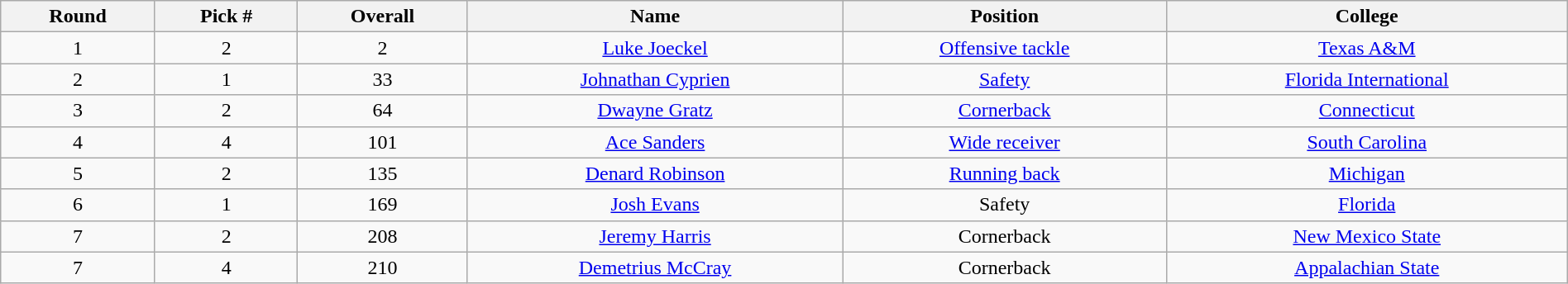<table class="wikitable sortable sortable" style="width: 100%; text-align:center">
<tr>
<th>Round</th>
<th>Pick #</th>
<th>Overall</th>
<th>Name</th>
<th>Position</th>
<th>College</th>
</tr>
<tr>
<td>1</td>
<td>2</td>
<td>2</td>
<td><a href='#'>Luke Joeckel</a></td>
<td><a href='#'>Offensive tackle</a></td>
<td><a href='#'>Texas A&M</a></td>
</tr>
<tr>
<td>2</td>
<td>1</td>
<td>33</td>
<td><a href='#'>Johnathan Cyprien</a></td>
<td><a href='#'>Safety</a></td>
<td><a href='#'>Florida International</a></td>
</tr>
<tr>
<td>3</td>
<td>2</td>
<td>64</td>
<td><a href='#'>Dwayne Gratz</a></td>
<td><a href='#'>Cornerback</a></td>
<td><a href='#'>Connecticut</a></td>
</tr>
<tr>
<td>4</td>
<td>4</td>
<td>101</td>
<td><a href='#'>Ace Sanders</a></td>
<td><a href='#'>Wide receiver</a></td>
<td><a href='#'>South Carolina</a></td>
</tr>
<tr>
<td>5</td>
<td>2</td>
<td>135</td>
<td><a href='#'>Denard Robinson</a></td>
<td><a href='#'>Running back</a></td>
<td><a href='#'>Michigan</a></td>
</tr>
<tr>
<td>6</td>
<td>1</td>
<td>169</td>
<td><a href='#'>Josh Evans</a></td>
<td>Safety</td>
<td><a href='#'>Florida</a></td>
</tr>
<tr>
<td>7</td>
<td>2</td>
<td>208</td>
<td><a href='#'>Jeremy Harris</a></td>
<td>Cornerback</td>
<td><a href='#'>New Mexico State</a></td>
</tr>
<tr>
<td>7</td>
<td>4</td>
<td>210</td>
<td><a href='#'>Demetrius McCray</a></td>
<td>Cornerback</td>
<td><a href='#'>Appalachian State</a></td>
</tr>
</table>
